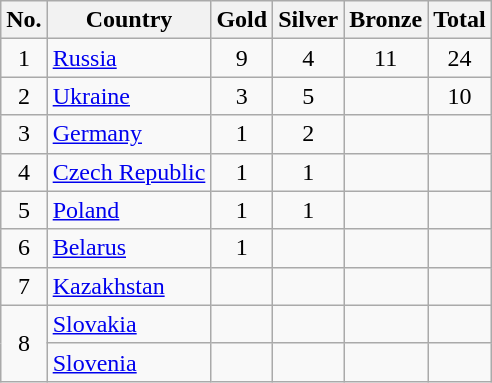<table class="wikitable sortable" style="text-align: center;">
<tr>
<th>No.</th>
<th>Country</th>
<th>Gold</th>
<th>Silver</th>
<th>Bronze</th>
<th>Total</th>
</tr>
<tr>
<td>1</td>
<td align="left"> <a href='#'>Russia</a></td>
<td>9</td>
<td>4</td>
<td>11</td>
<td>24</td>
</tr>
<tr>
<td>2</td>
<td align="left"> <a href='#'>Ukraine</a></td>
<td>3</td>
<td>5</td>
<td></td>
<td>10</td>
</tr>
<tr>
<td>3</td>
<td align="left"> <a href='#'>Germany</a></td>
<td>1</td>
<td>2</td>
<td></td>
<td></td>
</tr>
<tr>
<td>4</td>
<td align="left"> <a href='#'>Czech Republic</a></td>
<td>1</td>
<td>1</td>
<td></td>
<td></td>
</tr>
<tr>
<td>5</td>
<td align="left"> <a href='#'>Poland</a></td>
<td>1</td>
<td>1</td>
<td></td>
<td></td>
</tr>
<tr>
<td>6</td>
<td align="left"> <a href='#'>Belarus</a></td>
<td>1</td>
<td></td>
<td></td>
<td></td>
</tr>
<tr>
<td>7</td>
<td align="left"> <a href='#'>Kazakhstan</a></td>
<td></td>
<td></td>
<td></td>
<td></td>
</tr>
<tr>
<td rowspan="2">8</td>
<td align="left"> <a href='#'>Slovakia</a></td>
<td></td>
<td></td>
<td></td>
<td></td>
</tr>
<tr>
<td align="left"> <a href='#'>Slovenia</a></td>
<td></td>
<td></td>
<td></td>
<td></td>
</tr>
</table>
